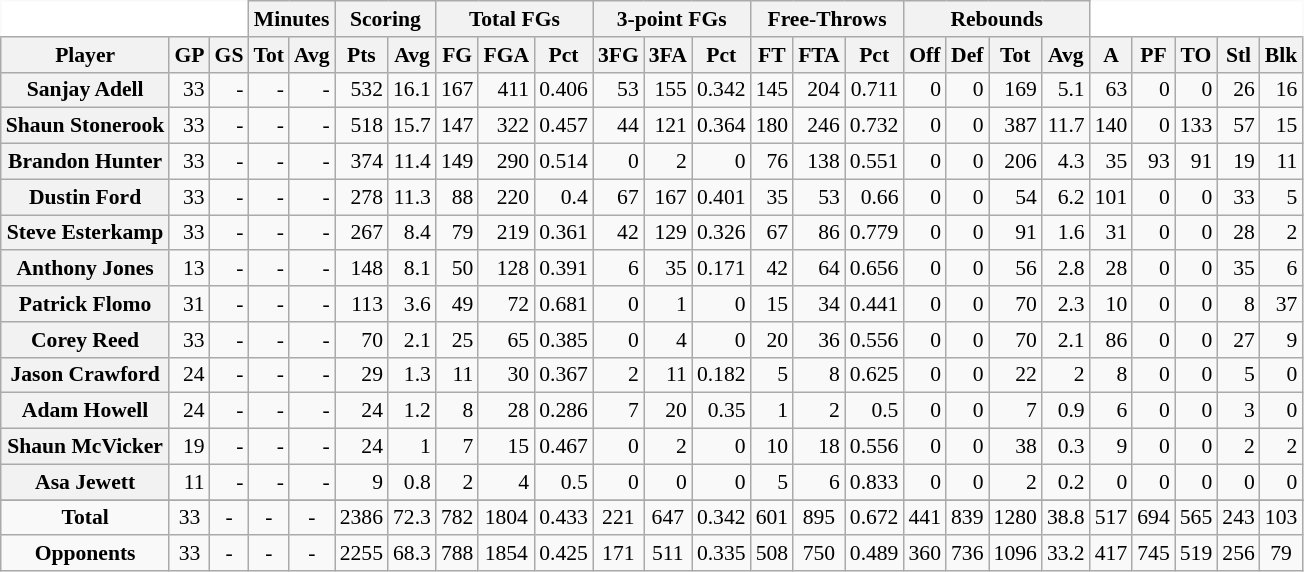<table class="wikitable sortable" border="1" style="font-size:90%;">
<tr>
<th colspan="3" style="border-top-style:hidden; border-left-style:hidden; background: white;"></th>
<th colspan="2" style=>Minutes</th>
<th colspan="2" style=>Scoring</th>
<th colspan="3" style=>Total FGs</th>
<th colspan="3" style=>3-point FGs</th>
<th colspan="3" style=>Free-Throws</th>
<th colspan="4" style=>Rebounds</th>
<th colspan="5" style="border-top-style:hidden; border-right-style:hidden; background: white;"></th>
</tr>
<tr>
<th scope="col" style=>Player</th>
<th scope="col" style=>GP</th>
<th scope="col" style=>GS</th>
<th scope="col" style=>Tot</th>
<th scope="col" style=>Avg</th>
<th scope="col" style=>Pts</th>
<th scope="col" style=>Avg</th>
<th scope="col" style=>FG</th>
<th scope="col" style=>FGA</th>
<th scope="col" style=>Pct</th>
<th scope="col" style=>3FG</th>
<th scope="col" style=>3FA</th>
<th scope="col" style=>Pct</th>
<th scope="col" style=>FT</th>
<th scope="col" style=>FTA</th>
<th scope="col" style=>Pct</th>
<th scope="col" style=>Off</th>
<th scope="col" style=>Def</th>
<th scope="col" style=>Tot</th>
<th scope="col" style=>Avg</th>
<th scope="col" style=>A</th>
<th scope="col" style=>PF</th>
<th scope="col" style=>TO</th>
<th scope="col" style=>Stl</th>
<th scope="col" style=>Blk</th>
</tr>
<tr>
<th>Sanjay Adell</th>
<td align="right">33</td>
<td align="right">-</td>
<td align="right">-</td>
<td align="right">-</td>
<td align="right">532</td>
<td align="right">16.1</td>
<td align="right">167</td>
<td align="right">411</td>
<td align="right">0.406</td>
<td align="right">53</td>
<td align="right">155</td>
<td align="right">0.342</td>
<td align="right">145</td>
<td align="right">204</td>
<td align="right">0.711</td>
<td align="right">0</td>
<td align="right">0</td>
<td align="right">169</td>
<td align="right">5.1</td>
<td align="right">63</td>
<td align="right">0</td>
<td align="right">0</td>
<td align="right">26</td>
<td align="right">16</td>
</tr>
<tr>
<th>Shaun Stonerook</th>
<td align="right">33</td>
<td align="right">-</td>
<td align="right">-</td>
<td align="right">-</td>
<td align="right">518</td>
<td align="right">15.7</td>
<td align="right">147</td>
<td align="right">322</td>
<td align="right">0.457</td>
<td align="right">44</td>
<td align="right">121</td>
<td align="right">0.364</td>
<td align="right">180</td>
<td align="right">246</td>
<td align="right">0.732</td>
<td align="right">0</td>
<td align="right">0</td>
<td align="right">387</td>
<td align="right">11.7</td>
<td align="right">140</td>
<td align="right">0</td>
<td align="right">133</td>
<td align="right">57</td>
<td align="right">15</td>
</tr>
<tr>
<th>Brandon Hunter</th>
<td align="right">33</td>
<td align="right">-</td>
<td align="right">-</td>
<td align="right">-</td>
<td align="right">374</td>
<td align="right">11.4</td>
<td align="right">149</td>
<td align="right">290</td>
<td align="right">0.514</td>
<td align="right">0</td>
<td align="right">2</td>
<td align="right">0</td>
<td align="right">76</td>
<td align="right">138</td>
<td align="right">0.551</td>
<td align="right">0</td>
<td align="right">0</td>
<td align="right">206</td>
<td align="right">4.3</td>
<td align="right">35</td>
<td align="right">93</td>
<td align="right">91</td>
<td align="right">19</td>
<td align="right">11</td>
</tr>
<tr>
<th>Dustin Ford</th>
<td align="right">33</td>
<td align="right">-</td>
<td align="right">-</td>
<td align="right">-</td>
<td align="right">278</td>
<td align="right">11.3</td>
<td align="right">88</td>
<td align="right">220</td>
<td align="right">0.4</td>
<td align="right">67</td>
<td align="right">167</td>
<td align="right">0.401</td>
<td align="right">35</td>
<td align="right">53</td>
<td align="right">0.66</td>
<td align="right">0</td>
<td align="right">0</td>
<td align="right">54</td>
<td align="right">6.2</td>
<td align="right">101</td>
<td align="right">0</td>
<td align="right">0</td>
<td align="right">33</td>
<td align="right">5</td>
</tr>
<tr>
<th>Steve Esterkamp</th>
<td align="right">33</td>
<td align="right">-</td>
<td align="right">-</td>
<td align="right">-</td>
<td align="right">267</td>
<td align="right">8.4</td>
<td align="right">79</td>
<td align="right">219</td>
<td align="right">0.361</td>
<td align="right">42</td>
<td align="right">129</td>
<td align="right">0.326</td>
<td align="right">67</td>
<td align="right">86</td>
<td align="right">0.779</td>
<td align="right">0</td>
<td align="right">0</td>
<td align="right">91</td>
<td align="right">1.6</td>
<td align="right">31</td>
<td align="right">0</td>
<td align="right">0</td>
<td align="right">28</td>
<td align="right">2</td>
</tr>
<tr>
<th>Anthony Jones</th>
<td align="right">13</td>
<td align="right">-</td>
<td align="right">-</td>
<td align="right">-</td>
<td align="right">148</td>
<td align="right">8.1</td>
<td align="right">50</td>
<td align="right">128</td>
<td align="right">0.391</td>
<td align="right">6</td>
<td align="right">35</td>
<td align="right">0.171</td>
<td align="right">42</td>
<td align="right">64</td>
<td align="right">0.656</td>
<td align="right">0</td>
<td align="right">0</td>
<td align="right">56</td>
<td align="right">2.8</td>
<td align="right">28</td>
<td align="right">0</td>
<td align="right">0</td>
<td align="right">35</td>
<td align="right">6</td>
</tr>
<tr>
<th>Patrick Flomo</th>
<td align="right">31</td>
<td align="right">-</td>
<td align="right">-</td>
<td align="right">-</td>
<td align="right">113</td>
<td align="right">3.6</td>
<td align="right">49</td>
<td align="right">72</td>
<td align="right">0.681</td>
<td align="right">0</td>
<td align="right">1</td>
<td align="right">0</td>
<td align="right">15</td>
<td align="right">34</td>
<td align="right">0.441</td>
<td align="right">0</td>
<td align="right">0</td>
<td align="right">70</td>
<td align="right">2.3</td>
<td align="right">10</td>
<td align="right">0</td>
<td align="right">0</td>
<td align="right">8</td>
<td align="right">37</td>
</tr>
<tr>
<th>Corey Reed</th>
<td align="right">33</td>
<td align="right">-</td>
<td align="right">-</td>
<td align="right">-</td>
<td align="right">70</td>
<td align="right">2.1</td>
<td align="right">25</td>
<td align="right">65</td>
<td align="right">0.385</td>
<td align="right">0</td>
<td align="right">4</td>
<td align="right">0</td>
<td align="right">20</td>
<td align="right">36</td>
<td align="right">0.556</td>
<td align="right">0</td>
<td align="right">0</td>
<td align="right">70</td>
<td align="right">2.1</td>
<td align="right">86</td>
<td align="right">0</td>
<td align="right">0</td>
<td align="right">27</td>
<td align="right">9</td>
</tr>
<tr>
<th>Jason Crawford</th>
<td align="right">24</td>
<td align="right">-</td>
<td align="right">-</td>
<td align="right">-</td>
<td align="right">29</td>
<td align="right">1.3</td>
<td align="right">11</td>
<td align="right">30</td>
<td align="right">0.367</td>
<td align="right">2</td>
<td align="right">11</td>
<td align="right">0.182</td>
<td align="right">5</td>
<td align="right">8</td>
<td align="right">0.625</td>
<td align="right">0</td>
<td align="right">0</td>
<td align="right">22</td>
<td align="right">2</td>
<td align="right">8</td>
<td align="right">0</td>
<td align="right">0</td>
<td align="right">5</td>
<td align="right">0</td>
</tr>
<tr>
<th>Adam Howell</th>
<td align="right">24</td>
<td align="right">-</td>
<td align="right">-</td>
<td align="right">-</td>
<td align="right">24</td>
<td align="right">1.2</td>
<td align="right">8</td>
<td align="right">28</td>
<td align="right">0.286</td>
<td align="right">7</td>
<td align="right">20</td>
<td align="right">0.35</td>
<td align="right">1</td>
<td align="right">2</td>
<td align="right">0.5</td>
<td align="right">0</td>
<td align="right">0</td>
<td align="right">7</td>
<td align="right">0.9</td>
<td align="right">6</td>
<td align="right">0</td>
<td align="right">0</td>
<td align="right">3</td>
<td align="right">0</td>
</tr>
<tr>
<th>Shaun McVicker</th>
<td align="right">19</td>
<td align="right">-</td>
<td align="right">-</td>
<td align="right">-</td>
<td align="right">24</td>
<td align="right">1</td>
<td align="right">7</td>
<td align="right">15</td>
<td align="right">0.467</td>
<td align="right">0</td>
<td align="right">2</td>
<td align="right">0</td>
<td align="right">10</td>
<td align="right">18</td>
<td align="right">0.556</td>
<td align="right">0</td>
<td align="right">0</td>
<td align="right">38</td>
<td align="right">0.3</td>
<td align="right">9</td>
<td align="right">0</td>
<td align="right">0</td>
<td align="right">2</td>
<td align="right">2</td>
</tr>
<tr>
<th>Asa Jewett</th>
<td align="right">11</td>
<td align="right">-</td>
<td align="right">-</td>
<td align="right">-</td>
<td align="right">9</td>
<td align="right">0.8</td>
<td align="right">2</td>
<td align="right">4</td>
<td align="right">0.5</td>
<td align="right">0</td>
<td align="right">0</td>
<td align="right">0</td>
<td align="right">5</td>
<td align="right">6</td>
<td align="right">0.833</td>
<td align="right">0</td>
<td align="right">0</td>
<td align="right">2</td>
<td align="right">0.2</td>
<td align="right">0</td>
<td align="right">0</td>
<td align="right">0</td>
<td align="right">0</td>
<td align="right">0</td>
</tr>
<tr>
</tr>
<tr class="sortbottom">
<td align="center" style=><strong>Total</strong></td>
<td align="center" style=>33</td>
<td align="center" style=>-</td>
<td align="center" style=>-</td>
<td align="center" style=>-</td>
<td align="center" style=>2386</td>
<td align="center" style=>72.3</td>
<td align="center" style=>782</td>
<td align="center" style=>1804</td>
<td align="center" style=>0.433</td>
<td align="center" style=>221</td>
<td align="center" style=>647</td>
<td align="center" style=>0.342</td>
<td align="center" style=>601</td>
<td align="center" style=>895</td>
<td align="center" style=>0.672</td>
<td align="center" style=>441</td>
<td align="center" style=>839</td>
<td align="center" style=>1280</td>
<td align="center" style=>38.8</td>
<td align="center" style=>517</td>
<td align="center" style=>694</td>
<td align="center" style=>565</td>
<td align="center" style=>243</td>
<td align="center" style=>103</td>
</tr>
<tr class="sortbottom">
<td align="center"><strong>Opponents</strong></td>
<td align="center">33</td>
<td align="center">-</td>
<td align="center">-</td>
<td align="center">-</td>
<td align="center">2255</td>
<td align="center">68.3</td>
<td align="center">788</td>
<td align="center">1854</td>
<td align="center">0.425</td>
<td align="center">171</td>
<td align="center">511</td>
<td align="center">0.335</td>
<td align="center">508</td>
<td align="center">750</td>
<td align="center">0.489</td>
<td align="center">360</td>
<td align="center">736</td>
<td align="center">1096</td>
<td align="center">33.2</td>
<td align="center">417</td>
<td align="center">745</td>
<td align="center">519</td>
<td align="center">256</td>
<td align="center">79</td>
</tr>
</table>
